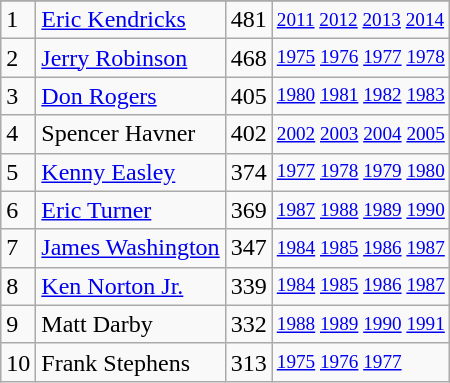<table class="wikitable">
<tr>
</tr>
<tr>
<td>1</td>
<td><a href='#'>Eric Kendricks</a></td>
<td>481</td>
<td style="font-size:80%;"><a href='#'>2011</a> <a href='#'>2012</a> <a href='#'>2013</a> <a href='#'>2014</a></td>
</tr>
<tr>
<td>2</td>
<td><a href='#'>Jerry Robinson</a></td>
<td>468</td>
<td style="font-size:80%;"><a href='#'>1975</a> <a href='#'>1976</a> <a href='#'>1977</a> <a href='#'>1978</a></td>
</tr>
<tr>
<td>3</td>
<td><a href='#'>Don Rogers</a></td>
<td>405</td>
<td style="font-size:80%;"><a href='#'>1980</a> <a href='#'>1981</a> <a href='#'>1982</a> <a href='#'>1983</a></td>
</tr>
<tr>
<td>4</td>
<td>Spencer Havner</td>
<td>402</td>
<td style="font-size:80%;"><a href='#'>2002</a> <a href='#'>2003</a> <a href='#'>2004</a> <a href='#'>2005</a></td>
</tr>
<tr>
<td>5</td>
<td><a href='#'>Kenny Easley</a></td>
<td>374</td>
<td style="font-size:80%;"><a href='#'>1977</a> <a href='#'>1978</a> <a href='#'>1979</a> <a href='#'>1980</a></td>
</tr>
<tr>
<td>6</td>
<td><a href='#'>Eric Turner</a></td>
<td>369</td>
<td style="font-size:80%;"><a href='#'>1987</a> <a href='#'>1988</a> <a href='#'>1989</a> <a href='#'>1990</a></td>
</tr>
<tr>
<td>7</td>
<td><a href='#'>James Washington</a></td>
<td>347</td>
<td style="font-size:80%;"><a href='#'>1984</a> <a href='#'>1985</a> <a href='#'>1986</a> <a href='#'>1987</a></td>
</tr>
<tr>
<td>8</td>
<td><a href='#'>Ken Norton Jr.</a></td>
<td>339</td>
<td style="font-size:80%;"><a href='#'>1984</a> <a href='#'>1985</a> <a href='#'>1986</a> <a href='#'>1987</a></td>
</tr>
<tr>
<td>9</td>
<td>Matt Darby</td>
<td>332</td>
<td style="font-size:80%;"><a href='#'>1988</a> <a href='#'>1989</a> <a href='#'>1990</a> <a href='#'>1991</a></td>
</tr>
<tr>
<td>10</td>
<td>Frank Stephens</td>
<td>313</td>
<td style="font-size:80%;"><a href='#'>1975</a> <a href='#'>1976</a> <a href='#'>1977</a></td>
</tr>
</table>
